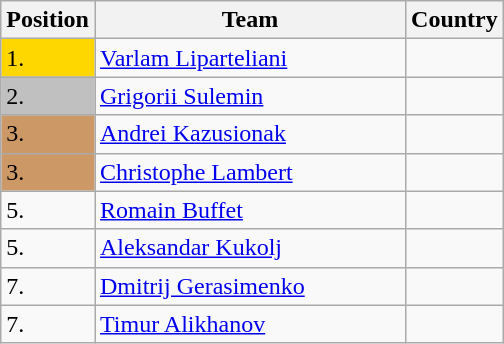<table class=wikitable>
<tr>
<th width=10>Position</th>
<th width=200>Team</th>
<th>Country</th>
</tr>
<tr>
<td bgcolor=gold>1.</td>
<td><a href='#'>Varlam Liparteliani</a></td>
<td></td>
</tr>
<tr>
<td bgcolor="silver">2.</td>
<td><a href='#'>Grigorii Sulemin</a></td>
<td></td>
</tr>
<tr>
<td bgcolor="CC9966">3.</td>
<td><a href='#'>Andrei Kazusionak</a></td>
<td></td>
</tr>
<tr>
<td bgcolor="CC9966">3.</td>
<td><a href='#'>Christophe Lambert</a></td>
<td></td>
</tr>
<tr>
<td>5.</td>
<td><a href='#'>Romain Buffet</a></td>
<td></td>
</tr>
<tr>
<td>5.</td>
<td><a href='#'>Aleksandar Kukolj</a></td>
<td></td>
</tr>
<tr>
<td>7.</td>
<td><a href='#'>Dmitrij Gerasimenko</a></td>
<td></td>
</tr>
<tr>
<td>7.</td>
<td><a href='#'>Timur Alikhanov</a></td>
<td></td>
</tr>
</table>
